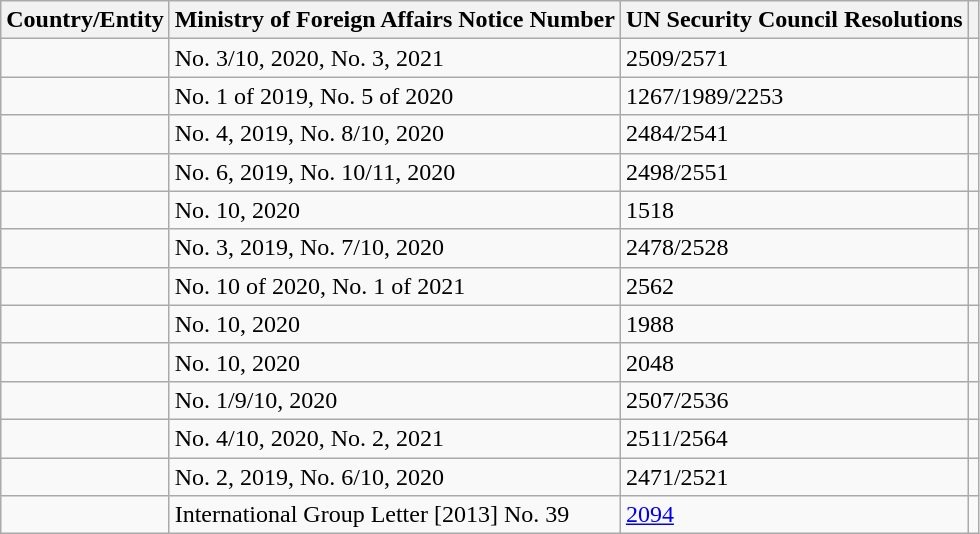<table class="wikitable">
<tr>
<th>Country/Entity</th>
<th>Ministry of Foreign Affairs Notice Number</th>
<th>UN Security Council Resolutions</th>
<th></th>
</tr>
<tr>
<td></td>
<td>No. 3/10, 2020, No. 3, 2021</td>
<td>2509/2571</td>
<td></td>
</tr>
<tr>
<td><br></td>
<td>No. 1 of 2019, No. 5 of 2020</td>
<td>1267/1989/2253</td>
<td></td>
</tr>
<tr>
<td></td>
<td>No. 4, 2019, No. 8/10, 2020</td>
<td>2484/2541</td>
<td></td>
</tr>
<tr>
<td></td>
<td>No. 6, 2019, No. 10/11, 2020</td>
<td>2498/2551</td>
<td></td>
</tr>
<tr>
<td></td>
<td>No. 10, 2020</td>
<td>1518</td>
<td></td>
</tr>
<tr>
<td></td>
<td>No. 3, 2019, No. 7/10, 2020</td>
<td>2478/2528</td>
<td></td>
</tr>
<tr>
<td></td>
<td>No. 10 of 2020, No. 1 of 2021</td>
<td>2562</td>
<td></td>
</tr>
<tr>
<td></td>
<td>No. 10, 2020</td>
<td>1988</td>
<td></td>
</tr>
<tr>
<td></td>
<td>No. 10, 2020</td>
<td>2048</td>
<td></td>
</tr>
<tr>
<td></td>
<td>No. 1/9/10, 2020</td>
<td>2507/2536</td>
<td></td>
</tr>
<tr>
<td></td>
<td>No. 4/10, 2020, No. 2, 2021</td>
<td>2511/2564</td>
<td></td>
</tr>
<tr>
<td></td>
<td>No. 2, 2019, No. 6/10, 2020</td>
<td>2471/2521</td>
<td></td>
</tr>
<tr>
<td></td>
<td>International Group Letter [2013] No. 39</td>
<td><a href='#'>2094</a></td>
<td></td>
</tr>
</table>
